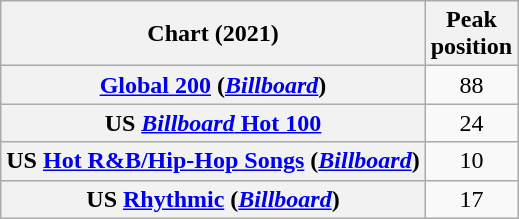<table class="wikitable sortable plainrowheaders" style="text-align:center">
<tr>
<th scope="col">Chart (2021)</th>
<th scope="col">Peak<br>position</th>
</tr>
<tr>
<th scope="row"><a href='#'>Global 200</a> (<em><a href='#'>Billboard</a></em>)</th>
<td>88</td>
</tr>
<tr>
<th scope="row">US <a href='#'><em>Billboard</em> Hot 100</a></th>
<td>24</td>
</tr>
<tr>
<th scope="row">US <a href='#'>Hot R&B/Hip-Hop Songs</a> (<em><a href='#'>Billboard</a></em>)</th>
<td>10</td>
</tr>
<tr>
<th scope="row">US <a href='#'>Rhythmic</a> (<em><a href='#'>Billboard</a></em>)</th>
<td>17</td>
</tr>
</table>
